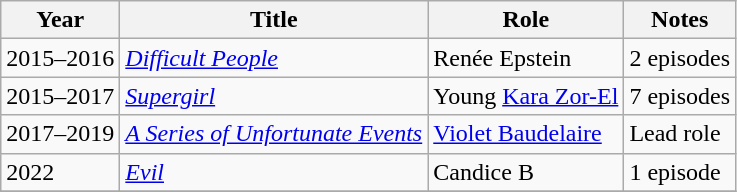<table class="wikitable sortable">
<tr>
<th>Year</th>
<th>Title</th>
<th>Role</th>
<th>Notes</th>
</tr>
<tr>
<td>2015–2016</td>
<td><em><a href='#'>Difficult People</a></em></td>
<td>Renée Epstein</td>
<td>2 episodes</td>
</tr>
<tr>
<td>2015–2017</td>
<td><em><a href='#'>Supergirl</a></em></td>
<td>Young <a href='#'>Kara Zor-El</a></td>
<td>7 episodes</td>
</tr>
<tr>
<td>2017–2019</td>
<td><em><a href='#'>A Series of Unfortunate Events</a></em></td>
<td><a href='#'>Violet Baudelaire</a></td>
<td>Lead role</td>
</tr>
<tr>
<td>2022</td>
<td><em><a href='#'>Evil</a></em></td>
<td>Candice B</td>
<td>1 episode</td>
</tr>
<tr>
</tr>
</table>
